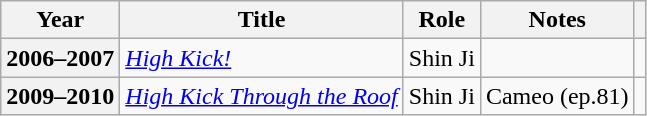<table class="wikitable plainrowheaders">
<tr>
<th scope="col">Year</th>
<th scope="col">Title</th>
<th scope="col">Role</th>
<th scope="col">Notes</th>
<th scope="col" class="unsortable"></th>
</tr>
<tr>
<th scope="row">2006–2007</th>
<td><em><a href='#'>High Kick!</a></em></td>
<td>Shin Ji</td>
<td></td>
<td></td>
</tr>
<tr>
<th scope="row">2009–2010</th>
<td><em><a href='#'>High Kick Through the Roof</a></em></td>
<td>Shin Ji</td>
<td>Cameo (ep.81)</td>
<td></td>
</tr>
</table>
